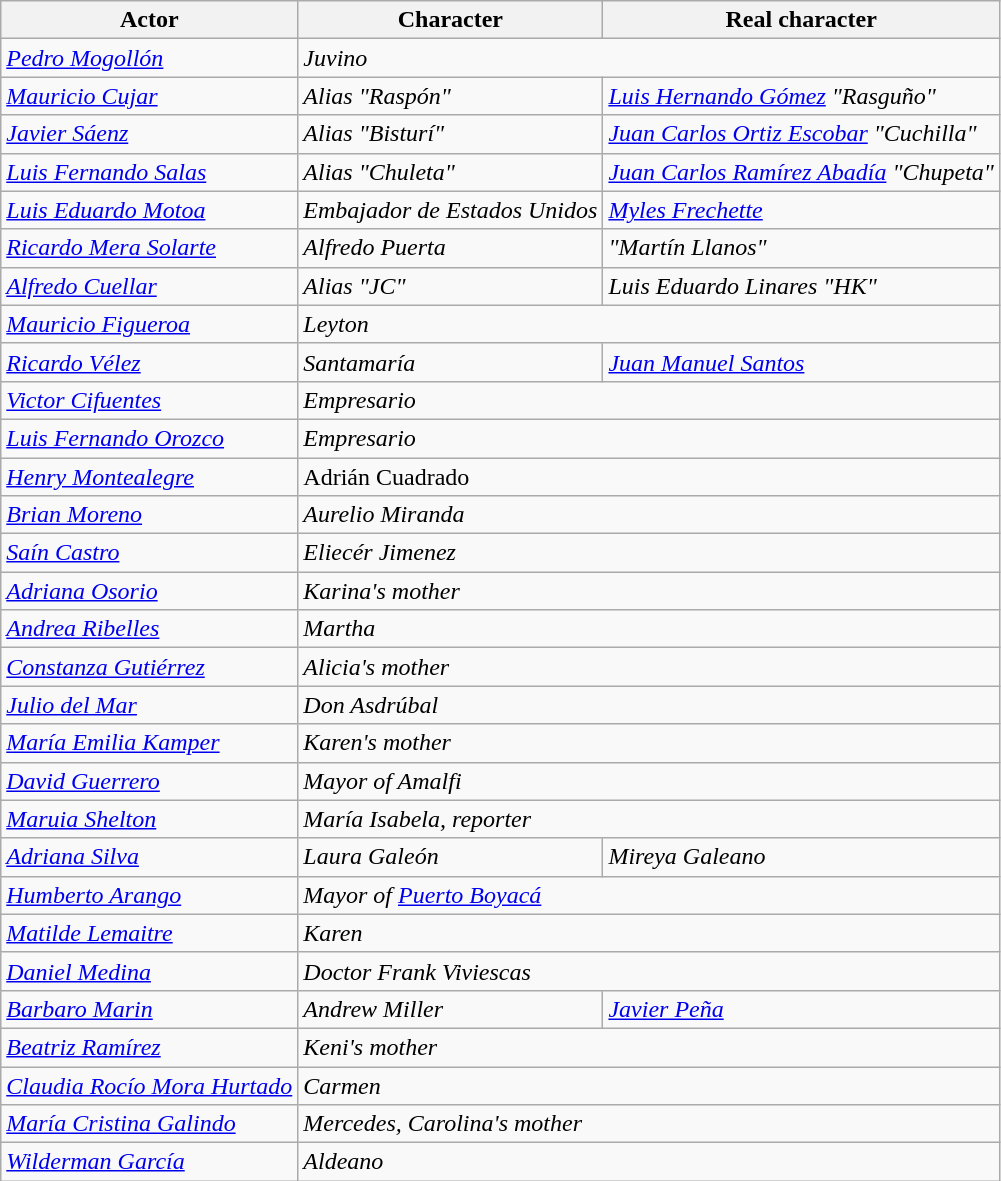<table class="wikitable sortable">
<tr>
<th>Actor</th>
<th>Character</th>
<th>Real character</th>
</tr>
<tr>
<td><em><a href='#'>Pedro Mogollón</a></em></td>
<td colspan="2"><em>Juvino</em></td>
</tr>
<tr>
<td><em><a href='#'>Mauricio Cujar</a></em></td>
<td><em>Alias "Raspón"</em></td>
<td><em><a href='#'>Luis Hernando Gómez</a> "Rasguño"</em></td>
</tr>
<tr>
<td><em><a href='#'>Javier Sáenz</a></em></td>
<td><em>Alias "Bisturí"</em></td>
<td><em><a href='#'>Juan Carlos Ortiz Escobar</a> "Cuchilla"</em></td>
</tr>
<tr>
<td><em><a href='#'>Luis Fernando Salas</a></em></td>
<td><em>Alias "Chuleta"</em></td>
<td><em><a href='#'>Juan Carlos Ramírez Abadía</a> "Chupeta"</em></td>
</tr>
<tr>
<td><em><a href='#'>Luis Eduardo Motoa</a></em></td>
<td><em>Embajador de Estados Unidos</em></td>
<td><em><a href='#'>Myles Frechette</a></em></td>
</tr>
<tr>
<td><em><a href='#'>Ricardo Mera Solarte</a></em></td>
<td><em>Alfredo Puerta</em></td>
<td><em>"Martín Llanos"</em></td>
</tr>
<tr>
<td><em><a href='#'>Alfredo Cuellar</a></em></td>
<td><em>Alias "JC"</em></td>
<td><em>Luis Eduardo Linares "HK"</em></td>
</tr>
<tr>
<td><em><a href='#'>Mauricio Figueroa</a></em></td>
<td colspan="2"><em>Leyton</em></td>
</tr>
<tr>
<td><em><a href='#'>Ricardo Vélez</a></em></td>
<td><em>Santamaría</em></td>
<td><em><a href='#'>Juan Manuel Santos</a></em></td>
</tr>
<tr>
<td><em><a href='#'>Victor Cifuentes</a></em></td>
<td colspan="2"><em>Empresario</em></td>
</tr>
<tr>
<td><em><a href='#'>Luis Fernando Orozco</a></em></td>
<td colspan="2"><em>Empresario</em></td>
</tr>
<tr>
<td><em><a href='#'>Henry Montealegre</a></em></td>
<td colspan="2">Adrián Cuadrado</td>
</tr>
<tr>
<td><em><a href='#'>Brian Moreno</a></em></td>
<td colspan="2"><em>Aurelio Miranda</em></td>
</tr>
<tr>
<td><em><a href='#'>Saín Castro</a></em></td>
<td colspan="2"><em>Eliecér Jimenez</em></td>
</tr>
<tr>
<td><em><a href='#'>Adriana Osorio</a></em></td>
<td colspan="2"><em>Karina's mother</em></td>
</tr>
<tr>
<td><em><a href='#'>Andrea Ribelles</a></em></td>
<td colspan="2"><em>Martha</em></td>
</tr>
<tr>
<td><em><a href='#'>Constanza Gutiérrez</a></em></td>
<td colspan="2"><em>Alicia's mother</em></td>
</tr>
<tr>
<td><em><a href='#'>Julio del Mar</a></em></td>
<td colspan="2"><em>Don Asdrúbal</em></td>
</tr>
<tr>
<td><em><a href='#'>María Emilia Kamper</a></em></td>
<td colspan="2"><em>Karen's mother</em></td>
</tr>
<tr>
<td><em><a href='#'>David Guerrero</a></em></td>
<td colspan="2"><em>Mayor of Amalfi</em></td>
</tr>
<tr>
<td><em><a href='#'>Maruia Shelton</a></em></td>
<td colspan="2"><em>María Isabela, reporter</em></td>
</tr>
<tr>
<td><em><a href='#'>Adriana Silva</a></em></td>
<td><em>Laura Galeón</em></td>
<td><em>Mireya Galeano</em></td>
</tr>
<tr>
<td><em><a href='#'>Humberto Arango</a></em></td>
<td colspan="2"><em>Mayor of <a href='#'>Puerto Boyacá</a></em></td>
</tr>
<tr>
<td><em><a href='#'>Matilde Lemaitre</a></em></td>
<td colspan="2"><em>Karen</em></td>
</tr>
<tr>
<td><em><a href='#'>Daniel Medina</a></em></td>
<td colspan="2"><em>Doctor Frank Viviescas</em></td>
</tr>
<tr>
<td><em><a href='#'>Barbaro Marin</a></em></td>
<td><em>Andrew Miller</em></td>
<td><em><a href='#'>Javier Peña</a></em></td>
</tr>
<tr>
<td><em><a href='#'>Beatriz Ramírez</a></em></td>
<td colspan="2"><em>Keni's mother</em></td>
</tr>
<tr>
<td><em><a href='#'>Claudia Rocío Mora Hurtado</a></em></td>
<td colspan="2"><em>Carmen</em></td>
</tr>
<tr>
<td><em><a href='#'>María Cristina Galindo</a></em></td>
<td colspan="2"><em>Mercedes, Carolina's mother</em></td>
</tr>
<tr>
<td><em><a href='#'>Wilderman García</a></em></td>
<td colspan="2"><em>Aldeano</em></td>
</tr>
</table>
